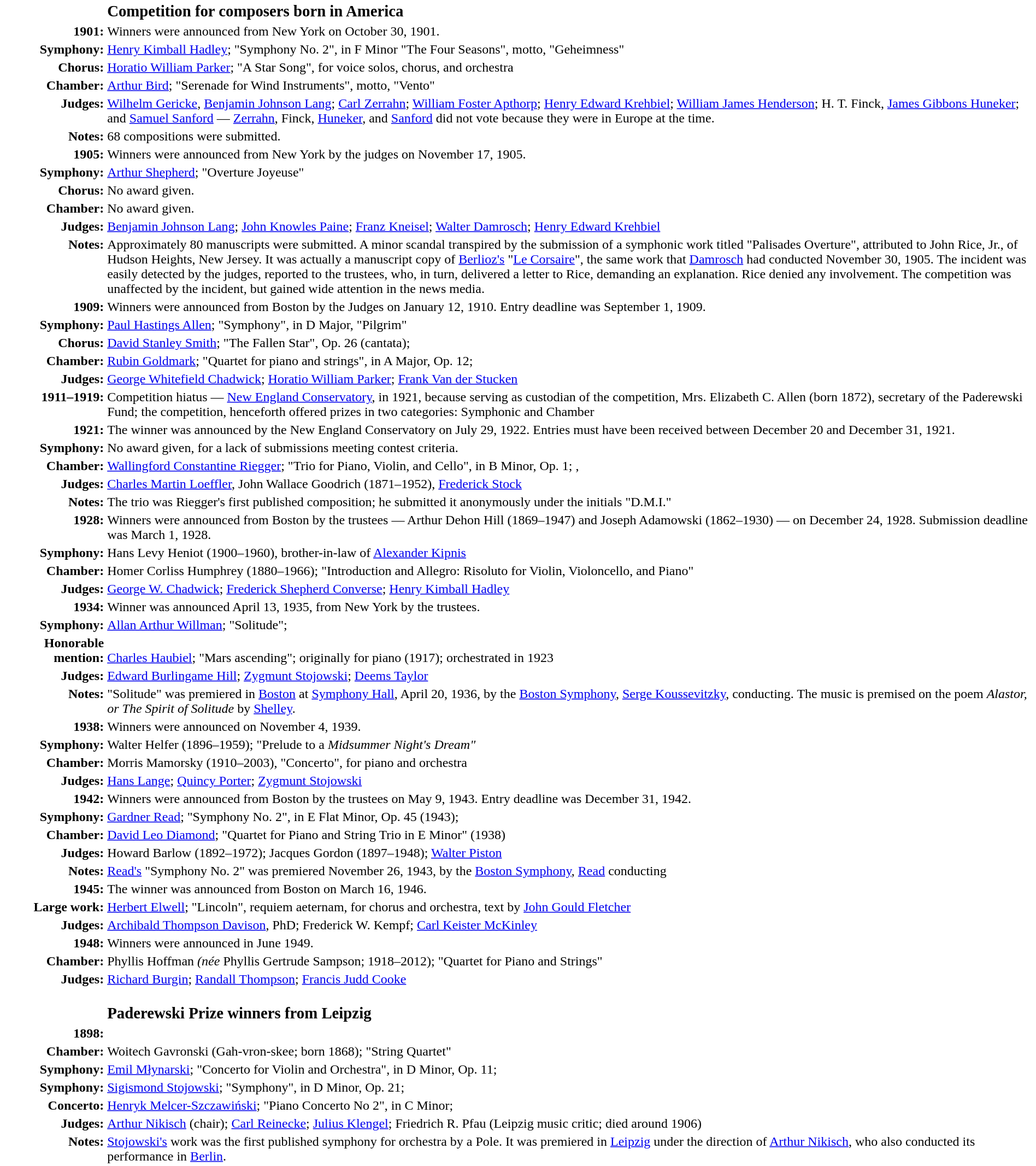<table valign="top"; border="0" cellpadding="1" style="color:black; background-color: #FFFFFF">
<tr valign="top">
<td width="10%" style="text-align:right"></td>
<td width="90%" style="text-align:left"><big><strong>Competition for composers born in America</strong></big><br></td>
</tr>
<tr valign="top">
<td width="10%" style="text-align:right"><strong>1901:</strong></td>
<td width="90%" style="text-align:left">Winners were announced from New York on October 30, 1901.</td>
</tr>
<tr valign="top">
<td width="10%" style="text-align:right"><strong>Symphony:</strong></td>
<td width="90%" style="text-align:left"><a href='#'>Henry Kimball Hadley</a>; "Symphony No. 2", in F Minor "The Four Seasons", motto, "Geheimness"</td>
</tr>
<tr valign="top">
<td width="10%" style="text-align:right"><strong>Chorus:</strong></td>
<td width="90%" style="text-align:left"><a href='#'>Horatio William Parker</a>; "A Star Song", for voice solos, chorus, and orchestra</td>
</tr>
<tr valign="top">
<td width="10%" style="text-align:right"><strong>Chamber:</strong></td>
<td width="90%" style="text-align:left"><a href='#'>Arthur Bird</a>; "Serenade for Wind Instruments", motto, "Vento"</td>
</tr>
<tr valign="top">
<td width="10%" style="text-align:right"><strong>Judges:</strong></td>
<td width="90%" style="text-align:left"><a href='#'>Wilhelm Gericke</a>, <a href='#'>Benjamin Johnson Lang</a>; <a href='#'>Carl Zerrahn</a>; <a href='#'>William Foster Apthorp</a>; <a href='#'>Henry Edward Krehbiel</a>; <a href='#'>William James Henderson</a>; H. T. Finck, <a href='#'>James Gibbons Huneker</a>; and <a href='#'>Samuel Sanford</a> — <a href='#'>Zerrahn</a>, Finck, <a href='#'>Huneker</a>, and <a href='#'>Sanford</a> did not vote because they were in Europe at the time.</td>
</tr>
<tr valign="top">
<td width="10%" style="text-align:right"><strong>Notes:</strong></td>
<td width="90%" style="text-align:left">68 compositions were submitted.<br></td>
</tr>
<tr valign="top">
<td width="10%" style="text-align:right"><strong>1905:</strong></td>
<td width="90%" style="text-align:left">Winners were announced from New York by the judges on November 17, 1905.</td>
</tr>
<tr valign="top">
<td width="10%" style="text-align:right"><strong>Symphony:</strong></td>
<td width="90%" style="text-align:left"><a href='#'>Arthur Shepherd</a>; "Overture Joyeuse"</td>
</tr>
<tr valign="top">
<td width="10%" style="text-align:right"><strong>Chorus:</strong></td>
<td width="90%" style="text-align:left">No award given.</td>
</tr>
<tr valign="top">
<td width="10%" style="text-align:right"><strong>Chamber:</strong></td>
<td width="90%" style="text-align:left">No award given.</td>
</tr>
<tr valign="top">
<td width="10%" style="text-align:right"><strong>Judges:</strong></td>
<td width="90%" style="text-align:left"><a href='#'>Benjamin Johnson Lang</a>; <a href='#'>John Knowles Paine</a>; <a href='#'>Franz Kneisel</a>; <a href='#'>Walter Damrosch</a>; <a href='#'>Henry Edward Krehbiel</a></td>
</tr>
<tr valign="top">
<td width="10%" style="text-align:right"><strong>Notes:</strong></td>
<td width="90%" style="text-align:left">Approximately 80 manuscripts were submitted.  A minor scandal transpired by the submission of a symphonic work titled "Palisades Overture", attributed to John Rice, Jr., of Hudson Heights, New Jersey.  It was actually a manuscript copy of <a href='#'>Berlioz's</a> "<a href='#'>Le Corsaire</a>", the same work that <a href='#'>Damrosch</a> had conducted November 30, 1905.  The incident was easily detected by the judges, reported to the trustees, who, in turn, delivered a letter to Rice, demanding an explanation. Rice denied any involvement.  The competition was unaffected by the incident, but gained wide attention in the news media.<br></td>
</tr>
<tr valign="top">
<td width="10%" style="text-align:right"><strong>1909:</strong></td>
<td width="90%" style="text-align:left">Winners were announced from Boston by the Judges on January 12, 1910.  Entry deadline was September 1, 1909.</td>
</tr>
<tr valign="top">
<td width="10%" style="text-align:right"><strong>Symphony:</strong></td>
<td width="90%" style="text-align:left"><a href='#'>Paul Hastings Allen</a>; "Symphony", in D Major, "Pilgrim"</td>
</tr>
<tr valign="top">
<td width="10%" style="text-align:right"><strong>Chorus:</strong></td>
<td width="90%" style="text-align:left"><a href='#'>David Stanley Smith</a>; "The Fallen Star", Op. 26 (cantata); </td>
</tr>
<tr valign="top">
<td width="10%" style="text-align:right"><strong>Chamber:</strong></td>
<td width="90%" style="text-align:left"><a href='#'>Rubin Goldmark</a>; "Quartet for piano and strings", in A Major, Op. 12; </td>
</tr>
<tr valign="top">
<td width="10%" style="text-align:right"><strong>Judges:</strong></td>
<td width="90%" style="text-align:left"><a href='#'>George Whitefield Chadwick</a>; <a href='#'>Horatio William Parker</a>; <a href='#'>Frank Van der Stucken</a><br></td>
</tr>
<tr valign="top">
<td width="10%" style="text-align:right"><strong>1911–1919:</strong></td>
<td width="90%" style="text-align:left">Competition hiatus — <a href='#'>New England Conservatory</a>, in 1921, because serving as custodian of the competition, Mrs. Elizabeth C. Allen (born 1872), secretary of the Paderewski Fund; the competition, henceforth offered prizes in two categories: Symphonic and Chamber<br></td>
</tr>
<tr valign="top">
<td width="10%" style="text-align:right"><strong>1921:</strong></td>
<td width="90%" style="text-align:left">The winner was announced by the New England Conservatory on July 29, 1922.  Entries must have been received between December 20 and December 31, 1921.</td>
</tr>
<tr valign="top">
<td width="10%" style="text-align:right"><strong>Symphony:</strong></td>
<td width="90%" style="text-align:left">No award given, for a lack of submissions meeting contest criteria.</td>
</tr>
<tr valign="top">
<td width="10%" style="text-align:right"><strong>Chamber:</strong></td>
<td width="90%" style="text-align:left"><a href='#'>Wallingford Constantine Riegger</a>; "Trio for Piano, Violin, and Cello", in B Minor, Op. 1; , </td>
</tr>
<tr valign="top">
<td width="10%" style="text-align:right"><strong>Judges:</strong></td>
<td width="90%" style="text-align:left"><a href='#'>Charles Martin Loeffler</a>, John Wallace Goodrich (1871–1952), <a href='#'>Frederick Stock</a></td>
</tr>
<tr valign="top">
<td width="10%" style="text-align:right"><strong>Notes:</strong></td>
<td width="90%" style="text-align:left">The trio was Riegger's first published composition; he submitted it anonymously under the initials "D.M.I."<br></td>
</tr>
<tr valign="top">
<td width="10%" style="text-align:right"><strong>1928:</strong></td>
<td width="90%" style="text-align:left">Winners were announced from Boston by the trustees — Arthur Dehon Hill (1869–1947) and Joseph Adamowski (1862–1930) — on December 24, 1928.  Submission deadline was March 1, 1928.</td>
</tr>
<tr valign="top">
<td width="10%" style="text-align:right"><strong>Symphony:</strong></td>
<td width="90%" style="text-align:left">Hans Levy Heniot (1900–1960), brother-in-law of <a href='#'>Alexander Kipnis</a></td>
</tr>
<tr valign="top">
<td width="10%" style="text-align:right"><strong>Chamber:</strong></td>
<td width="90%" style="text-align:left">Homer Corliss Humphrey (1880–1966); "Introduction and Allegro: Risoluto for Violin, Violoncello, and Piano"</td>
</tr>
<tr valign="top">
<td width="10%" style="text-align:right"><strong>Judges:</strong></td>
<td width="90%" style="text-align:left"><a href='#'>George W. Chadwick</a>; <a href='#'>Frederick Shepherd Converse</a>; <a href='#'>Henry Kimball Hadley</a><br></td>
</tr>
<tr valign="top">
<td width="10%" style="text-align:right"><strong>1934:</strong></td>
<td width="90%" style="text-align:left">Winner was announced April 13, 1935, from New York by the trustees.</td>
</tr>
<tr valign="top">
<td width="10%" style="text-align:right"><strong>Symphony:</strong></td>
<td width="90%" style="text-align:left"><a href='#'>Allan Arthur Willman</a>; "Solitude"; </td>
</tr>
<tr valign="bottom">
<td width="10%" style="text-align:right"><strong>Honorable<br>mention:</strong></td>
<td width="90%" style="text-align:left"><a href='#'>Charles Haubiel</a>; "Mars ascending"; originally for piano (1917); orchestrated in 1923</td>
</tr>
<tr valign="top">
<td width="10%" style="text-align:right"><strong>Judges:</strong></td>
<td width="90%" style="text-align:left"><a href='#'>Edward Burlingame Hill</a>; <a href='#'>Zygmunt Stojowski</a>; <a href='#'>Deems Taylor</a></td>
</tr>
<tr valign="top">
<td width="10%" style="text-align:right"><strong>Notes:</strong></td>
<td width="90%" style="text-align:left">"Solitude" was premiered in <a href='#'>Boston</a> at <a href='#'>Symphony Hall</a>, April 20, 1936, by the <a href='#'>Boston Symphony</a>, <a href='#'>Serge Koussevitzky</a>, conducting.  The music is premised on the poem <em>Alastor, or The Spirit of Solitude</em> by <a href='#'>Shelley</a>.<br></td>
</tr>
<tr valign="top">
<td width="10%" style="text-align:right"><strong>1938:</strong></td>
<td width="90%" style="text-align:left">Winners were announced on November 4, 1939.</td>
</tr>
<tr valign="top">
<td width="10%" style="text-align:right"><strong>Symphony:</strong></td>
<td width="90%" style="text-align:left">Walter Helfer (1896–1959); "Prelude to a <em>Midsummer Night's Dream"</em></td>
</tr>
<tr valign="top">
<td width="10%" style="text-align:right"><strong>Chamber:</strong></td>
<td width="90%" style="text-align:left">Morris Mamorsky (1910–2003), "Concerto", for piano and orchestra</td>
</tr>
<tr valign="top">
<td width="10%" style="text-align:right"><strong>Judges:</strong></td>
<td width="90%" style="text-align:left"><a href='#'>Hans Lange</a>; <a href='#'>Quincy Porter</a>; <a href='#'>Zygmunt Stojowski</a><br></td>
</tr>
<tr valign="top">
<td width="10%" style="text-align:right"><strong>1942:</strong></td>
<td width="90%" style="text-align:left">Winners were announced from Boston by the trustees on May 9, 1943.  Entry deadline was December 31, 1942.</td>
</tr>
<tr valign="top">
<td width="10%" style="text-align:right"><strong>Symphony:</strong></td>
<td width="90%" style="text-align:left"><a href='#'>Gardner Read</a>; "Symphony No. 2", in E Flat Minor, Op. 45 (1943); </td>
</tr>
<tr valign="top">
<td width="10%" style="text-align:right"><strong>Chamber:</strong></td>
<td width="90%" style="text-align:left"><a href='#'>David Leo Diamond</a>; "Quartet for Piano and String Trio in E Minor" (1938)</td>
</tr>
<tr valign="top">
<td width="10%" style="text-align:right"><strong>Judges:</strong></td>
<td width="90%" style="text-align:left">Howard Barlow (1892–1972); Jacques Gordon (1897–1948); <a href='#'>Walter Piston</a></td>
</tr>
<tr valign="top">
<td width="10%" style="text-align:right"><strong>Notes:</strong></td>
<td width="90%" style="text-align:left"><a href='#'>Read's</a> "Symphony No. 2" was premiered November 26, 1943, by the <a href='#'>Boston Symphony</a>, <a href='#'>Read</a> conducting<br></td>
</tr>
<tr valign="top">
<td width="10%" style="text-align:right"><strong>1945:</strong></td>
<td width="90%" style="text-align:left">The winner was announced from Boston on March 16, 1946.</td>
</tr>
<tr valign="top">
<td width="10%" style="text-align:right"><strong>Large work:</strong></td>
<td width="90%" style="text-align:left"><a href='#'>Herbert Elwell</a>; "Lincoln", requiem aeternam, for chorus and orchestra, text by <a href='#'>John Gould Fletcher</a></td>
</tr>
<tr valign="top">
<td width="10%" style="text-align:right"><strong>Judges:</strong></td>
<td width="90%" style="text-align:left"><a href='#'>Archibald Thompson Davison</a>, PhD; Frederick W. Kempf; <a href='#'>Carl Keister McKinley</a><br></td>
</tr>
<tr valign="top">
<td width="10%" style="text-align:right"><strong>1948:</strong></td>
<td width="90%" style="text-align:left">Winners were announced in June 1949.</td>
</tr>
<tr valign="top">
<td width="10%" style="text-align:right"><strong>Chamber:</strong></td>
<td width="90%" style="text-align:left">Phyllis Hoffman <em>(née</em> Phyllis Gertrude Sampson; 1918–2012); "Quartet for Piano and Strings"</td>
</tr>
<tr valign="top">
<td width="10%" style="text-align:right"><strong>Judges:</strong></td>
<td width="90%" style="text-align:left"><a href='#'>Richard Burgin</a>; <a href='#'>Randall Thompson</a>; <a href='#'>Francis Judd Cooke</a><br><br></td>
</tr>
<tr valign="top">
<td width="10%" style="text-align:right"></td>
<td width="90%" style="text-align:left"><big><strong>Paderewski Prize winners from Leipzig</strong></big><br></td>
</tr>
<tr valign="top">
<td width="10%" style="text-align:right"><strong>1898:</strong></td>
<td width="90%" style="text-align:left"></td>
</tr>
<tr valign="top">
<td width="10%" style="text-align:right"><strong>Chamber:</strong></td>
<td width="90%" style="text-align:left">Woitech Gavronski (Gah-vron-skee; born 1868); "String Quartet"</td>
</tr>
<tr valign="top">
<td width="10%" style="text-align:right"><strong>Symphony:</strong></td>
<td width="90%" style="text-align:left"><a href='#'>Emil Młynarski</a>; "Concerto for Violin and Orchestra", in D Minor, Op. 11; </td>
</tr>
<tr valign="top">
<td width="10%" style="text-align:right"><strong>Symphony:</strong></td>
<td width="90%" style="text-align:left"><a href='#'>Sigismond Stojowski</a>; "Symphony", in D Minor, Op. 21; </td>
</tr>
<tr valign="top">
<td width="10%" style="text-align:right"><strong>Concerto:</strong></td>
<td width="90%" style="text-align:left"><a href='#'>Henryk Melcer-Szczawiński</a>; "Piano Concerto No 2", in C Minor; </td>
</tr>
<tr valign="top">
<td width="10%" style="text-align:right"><strong>Judges:</strong></td>
<td width="90%" style="text-align:left"><a href='#'>Arthur Nikisch</a> (chair); <a href='#'>Carl Reinecke</a>; <a href='#'>Julius Klengel</a>; Friedrich R. Pfau (Leipzig music critic; died around 1906)</td>
</tr>
<tr valign="top">
<td width="10%" style="text-align:right"><strong>Notes:</strong></td>
<td width="90%" style="text-align:left"><a href='#'>Stojowski's</a> work was the first published symphony for orchestra by a Pole.  It was premiered in <a href='#'>Leipzig</a> under the direction of <a href='#'>Arthur Nikisch</a>, who also conducted its performance in <a href='#'>Berlin</a>.</td>
</tr>
</table>
